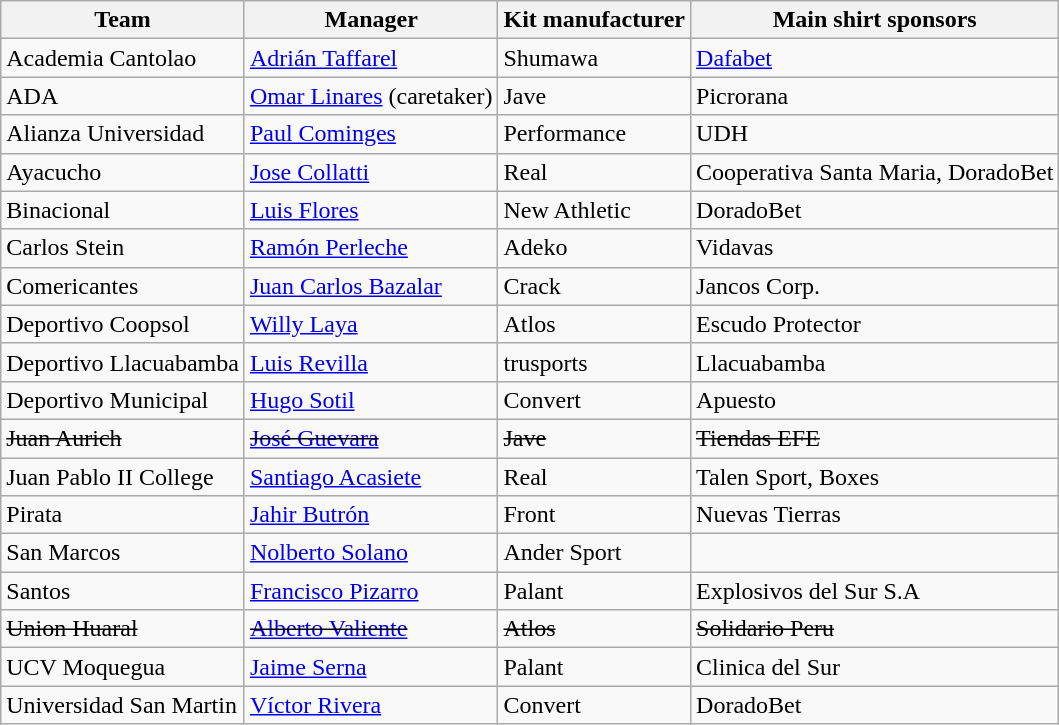<table class="wikitable">
<tr>
<th>Team</th>
<th><strong>Manager</strong></th>
<th><strong>Kit manufacturer</strong></th>
<th><strong>Main shirt sponsors</strong></th>
</tr>
<tr>
<td>Academia Cantolao</td>
<td> <a href='#'>Adrián Taffarel</a></td>
<td>Shumawa</td>
<td><a href='#'>Dafabet</a></td>
</tr>
<tr>
<td>ADA</td>
<td> <a href='#'>Omar Linares</a> (caretaker)</td>
<td>Jave</td>
<td>Picrorana</td>
</tr>
<tr>
<td>Alianza Universidad</td>
<td> <a href='#'>Paul Cominges</a></td>
<td>Performance</td>
<td>UDH</td>
</tr>
<tr>
<td>Ayacucho</td>
<td> <a href='#'>Jose Collatti</a></td>
<td>Real</td>
<td>Cooperativa Santa Maria, DoradoBet</td>
</tr>
<tr>
<td>Binacional</td>
<td> <a href='#'>Luis Flores</a></td>
<td>New Athletic</td>
<td>DoradoBet</td>
</tr>
<tr>
<td>Carlos Stein</td>
<td> <a href='#'>Ramón Perleche</a></td>
<td>Adeko</td>
<td>Vidavas</td>
</tr>
<tr>
<td>Comericantes</td>
<td> <a href='#'>Juan Carlos Bazalar</a></td>
<td>Crack</td>
<td>Jancos Corp.</td>
</tr>
<tr>
<td>Deportivo Coopsol</td>
<td> <a href='#'>Willy Laya</a></td>
<td>Atlos</td>
<td>Escudo Protector</td>
</tr>
<tr>
<td>Deportivo Llacuabamba</td>
<td> <a href='#'>Luis Revilla</a></td>
<td>trusports</td>
<td>Llacuabamba</td>
</tr>
<tr>
<td>Deportivo Municipal</td>
<td> <a href='#'>Hugo Sotil</a></td>
<td>Convert</td>
<td>Apuesto</td>
</tr>
<tr>
<td><s>Juan Aurich</s></td>
<td><s> <a href='#'>José Guevara</a></s></td>
<td><s>Jave</s></td>
<td><s>Tiendas EFE</s></td>
</tr>
<tr>
<td>Juan Pablo II College</td>
<td> <a href='#'>Santiago Acasiete</a></td>
<td>Real</td>
<td>Talen Sport, Boxes</td>
</tr>
<tr>
<td>Pirata</td>
<td> <a href='#'>Jahir Butrón</a></td>
<td>Front</td>
<td>Nuevas Tierras</td>
</tr>
<tr>
<td>San Marcos</td>
<td> <a href='#'>Nolberto Solano</a></td>
<td>Ander Sport</td>
<td></td>
</tr>
<tr>
<td>Santos</td>
<td> <a href='#'>Francisco Pizarro</a></td>
<td>Palant</td>
<td>Explosivos del Sur S.A</td>
</tr>
<tr>
<td><s>Union Huaral</s></td>
<td><s> <a href='#'>Alberto Valiente</a></s></td>
<td><s>Atlos</s></td>
<td><s>Solidario Peru</s></td>
</tr>
<tr>
<td>UCV Moquegua</td>
<td> <a href='#'>Jaime Serna</a></td>
<td>Palant</td>
<td>Clinica del Sur</td>
</tr>
<tr>
<td>Universidad San Martin</td>
<td> <a href='#'>Víctor Rivera</a></td>
<td>Convert</td>
<td>DoradoBet</td>
</tr>
</table>
